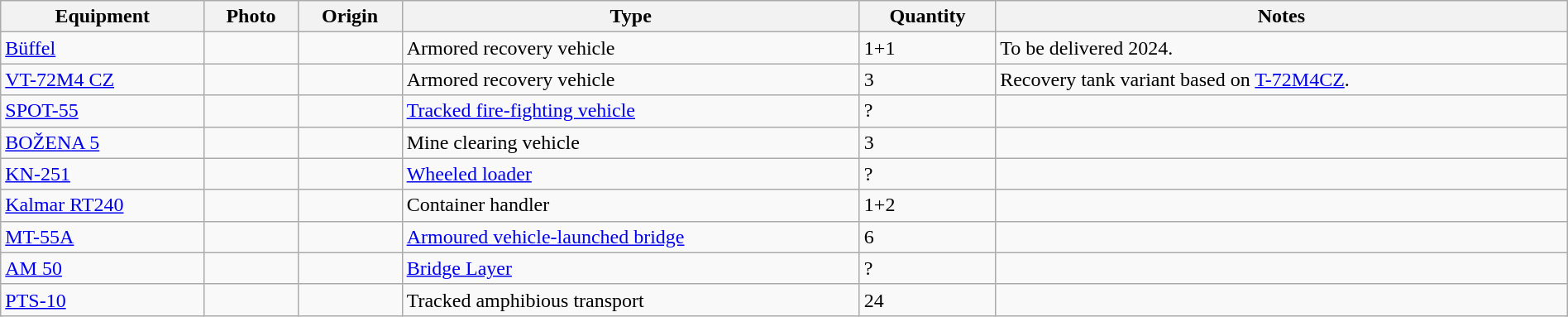<table class="wikitable" width="100%">
<tr>
<th>Equipment</th>
<th>Photo</th>
<th>Origin</th>
<th>Type</th>
<th>Quantity</th>
<th>Notes</th>
</tr>
<tr>
<td><a href='#'>Büffel</a></td>
<td></td>
<td></td>
<td>Armored recovery vehicle</td>
<td>1+1</td>
<td>To be delivered 2024.</td>
</tr>
<tr>
<td><a href='#'>VT-72M4 CZ</a></td>
<td></td>
<td></td>
<td>Armored recovery vehicle</td>
<td>3</td>
<td>Recovery tank variant based on <a href='#'>T-72M4CZ</a>.</td>
</tr>
<tr>
<td><a href='#'>SPOT-55</a></td>
<td></td>
<td></td>
<td><a href='#'>Tracked fire-fighting vehicle</a></td>
<td>?</td>
<td></td>
</tr>
<tr>
<td><a href='#'>BOŽENA 5</a></td>
<td></td>
<td></td>
<td>Mine clearing vehicle</td>
<td>3</td>
<td></td>
</tr>
<tr>
<td><a href='#'>KN-251</a></td>
<td></td>
<td></td>
<td><a href='#'>Wheeled loader</a></td>
<td>?</td>
<td></td>
</tr>
<tr>
<td><a href='#'>Kalmar RT240</a></td>
<td></td>
<td></td>
<td>Container handler</td>
<td>1+2</td>
<td></td>
</tr>
<tr>
<td><a href='#'>MT-55A</a></td>
<td></td>
<td></td>
<td><a href='#'>Armoured vehicle-launched bridge</a></td>
<td>6</td>
<td></td>
</tr>
<tr>
<td><a href='#'>AM 50</a></td>
<td></td>
<td></td>
<td><a href='#'>Bridge Layer</a></td>
<td>?</td>
<td></td>
</tr>
<tr>
<td><a href='#'>PTS-10</a></td>
<td></td>
<td></td>
<td>Tracked amphibious transport</td>
<td>24</td>
<td></td>
</tr>
</table>
